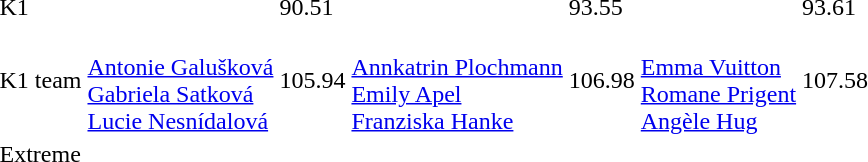<table>
<tr>
<td>K1</td>
<td></td>
<td>90.51</td>
<td></td>
<td>93.55</td>
<td></td>
<td>93.61</td>
</tr>
<tr>
<td>K1 team</td>
<td><br><a href='#'>Antonie Galušková</a><br><a href='#'>Gabriela Satková</a><br><a href='#'>Lucie Nesnídalová</a></td>
<td>105.94</td>
<td><br><a href='#'>Annkatrin Plochmann</a><br><a href='#'>Emily Apel</a><br><a href='#'>Franziska Hanke</a></td>
<td>106.98</td>
<td><br><a href='#'>Emma Vuitton</a><br><a href='#'>Romane Prigent</a><br><a href='#'>Angèle Hug</a></td>
<td>107.58</td>
</tr>
<tr>
<td>Extreme</td>
<td></td>
<td></td>
<td></td>
<td></td>
<td></td>
<td></td>
</tr>
</table>
